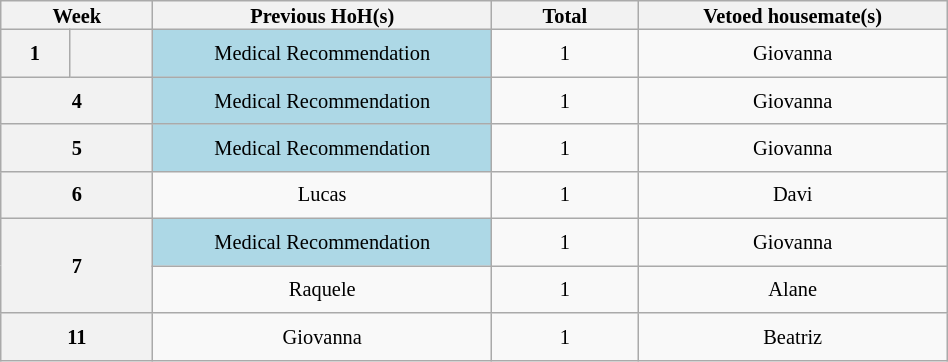<table class="wikitable" style="width:50%; text-align:center; font-size:85%; line-height:13px;">
<tr>
<th width="05.00%" colspan=2>Week</th>
<th width="10.00%">Previous HoH(s)</th>
<th width="05.00%">Total</th>
<th width="10.00%">Vetoed housemate(s)</th>
</tr>
<tr>
<th width="2.0%" style="height:25px">1</th>
<th width="3.0%" style="height:25px"></th>
<td bgcolor=ADD8E6 style="height:25px">Medical Recommendation</td>
<td>1</td>
<td>Giovanna</td>
</tr>
<tr>
<th colspan=2 style="height:25px">4</th>
<td bgcolor=ADD8E6 style="height:25px">Medical Recommendation</td>
<td>1</td>
<td>Giovanna</td>
</tr>
<tr>
<th colspan=2 style="height:25px">5</th>
<td bgcolor=ADD8E6 style="height:25px">Medical Recommendation</td>
<td>1</td>
<td>Giovanna</td>
</tr>
<tr>
<th colspan=2 style="height:25px">6</th>
<td style="height:25px">Lucas</td>
<td>1</td>
<td>Davi</td>
</tr>
<tr>
<th rowspan=2 colspan=2 style="height:50px">7</th>
<td bgcolor=ADD8E6 style="height:25px">Medical Recommendation</td>
<td>1</td>
<td>Giovanna</td>
</tr>
<tr>
<td style="height:25px">Raquele</td>
<td>1</td>
<td>Alane</td>
</tr>
<tr>
<th colspan=2 style="height:25px">11</th>
<td style="height:25px">Giovanna</td>
<td>1</td>
<td>Beatriz</td>
</tr>
</table>
